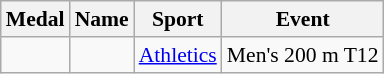<table class="wikitable sortable" style="font-size:90%">
<tr>
<th>Medal</th>
<th>Name</th>
<th>Sport</th>
<th>Event</th>
</tr>
<tr>
<td></td>
<td></td>
<td><a href='#'>Athletics</a></td>
<td>Men's 200 m T12</td>
</tr>
</table>
